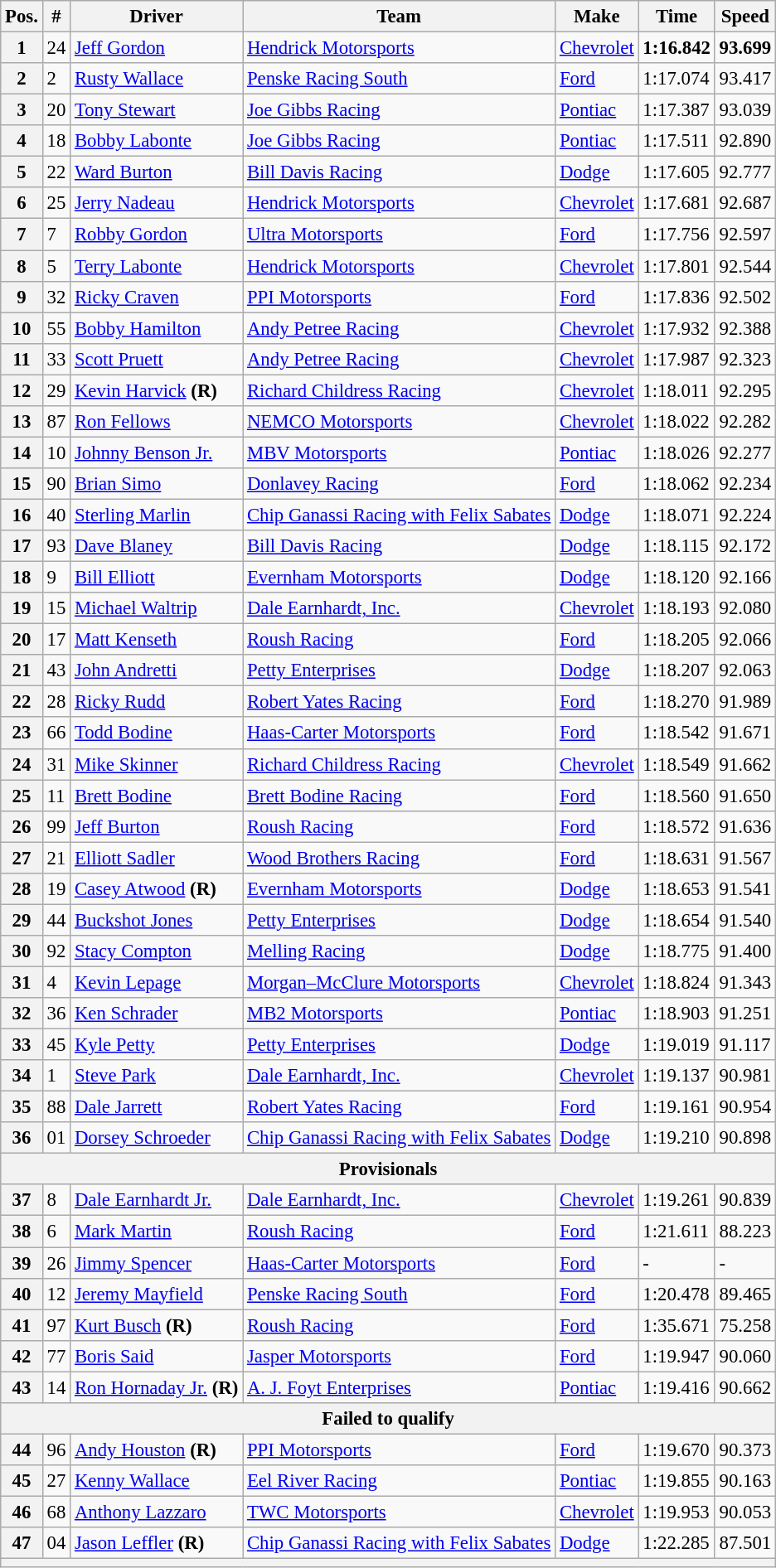<table class="wikitable" style="font-size:95%">
<tr>
<th>Pos.</th>
<th>#</th>
<th>Driver</th>
<th>Team</th>
<th>Make</th>
<th>Time</th>
<th>Speed</th>
</tr>
<tr>
<th>1</th>
<td>24</td>
<td><a href='#'>Jeff Gordon</a></td>
<td><a href='#'>Hendrick Motorsports</a></td>
<td><a href='#'>Chevrolet</a></td>
<td><strong>1:16.842</strong></td>
<td><strong>93.699</strong></td>
</tr>
<tr>
<th>2</th>
<td>2</td>
<td><a href='#'>Rusty Wallace</a></td>
<td><a href='#'>Penske Racing South</a></td>
<td><a href='#'>Ford</a></td>
<td>1:17.074</td>
<td>93.417</td>
</tr>
<tr>
<th>3</th>
<td>20</td>
<td><a href='#'>Tony Stewart</a></td>
<td><a href='#'>Joe Gibbs Racing</a></td>
<td><a href='#'>Pontiac</a></td>
<td>1:17.387</td>
<td>93.039</td>
</tr>
<tr>
<th>4</th>
<td>18</td>
<td><a href='#'>Bobby Labonte</a></td>
<td><a href='#'>Joe Gibbs Racing</a></td>
<td><a href='#'>Pontiac</a></td>
<td>1:17.511</td>
<td>92.890</td>
</tr>
<tr>
<th>5</th>
<td>22</td>
<td><a href='#'>Ward Burton</a></td>
<td><a href='#'>Bill Davis Racing</a></td>
<td><a href='#'>Dodge</a></td>
<td>1:17.605</td>
<td>92.777</td>
</tr>
<tr>
<th>6</th>
<td>25</td>
<td><a href='#'>Jerry Nadeau</a></td>
<td><a href='#'>Hendrick Motorsports</a></td>
<td><a href='#'>Chevrolet</a></td>
<td>1:17.681</td>
<td>92.687</td>
</tr>
<tr>
<th>7</th>
<td>7</td>
<td><a href='#'>Robby Gordon</a></td>
<td><a href='#'>Ultra Motorsports</a></td>
<td><a href='#'>Ford</a></td>
<td>1:17.756</td>
<td>92.597</td>
</tr>
<tr>
<th>8</th>
<td>5</td>
<td><a href='#'>Terry Labonte</a></td>
<td><a href='#'>Hendrick Motorsports</a></td>
<td><a href='#'>Chevrolet</a></td>
<td>1:17.801</td>
<td>92.544</td>
</tr>
<tr>
<th>9</th>
<td>32</td>
<td><a href='#'>Ricky Craven</a></td>
<td><a href='#'>PPI Motorsports</a></td>
<td><a href='#'>Ford</a></td>
<td>1:17.836</td>
<td>92.502</td>
</tr>
<tr>
<th>10</th>
<td>55</td>
<td><a href='#'>Bobby Hamilton</a></td>
<td><a href='#'>Andy Petree Racing</a></td>
<td><a href='#'>Chevrolet</a></td>
<td>1:17.932</td>
<td>92.388</td>
</tr>
<tr>
<th>11</th>
<td>33</td>
<td><a href='#'>Scott Pruett</a></td>
<td><a href='#'>Andy Petree Racing</a></td>
<td><a href='#'>Chevrolet</a></td>
<td>1:17.987</td>
<td>92.323</td>
</tr>
<tr>
<th>12</th>
<td>29</td>
<td><a href='#'>Kevin Harvick</a> <strong>(R)</strong></td>
<td><a href='#'>Richard Childress Racing</a></td>
<td><a href='#'>Chevrolet</a></td>
<td>1:18.011</td>
<td>92.295</td>
</tr>
<tr>
<th>13</th>
<td>87</td>
<td><a href='#'>Ron Fellows</a></td>
<td><a href='#'>NEMCO Motorsports</a></td>
<td><a href='#'>Chevrolet</a></td>
<td>1:18.022</td>
<td>92.282</td>
</tr>
<tr>
<th>14</th>
<td>10</td>
<td><a href='#'>Johnny Benson Jr.</a></td>
<td><a href='#'>MBV Motorsports</a></td>
<td><a href='#'>Pontiac</a></td>
<td>1:18.026</td>
<td>92.277</td>
</tr>
<tr>
<th>15</th>
<td>90</td>
<td><a href='#'>Brian Simo</a></td>
<td><a href='#'>Donlavey Racing</a></td>
<td><a href='#'>Ford</a></td>
<td>1:18.062</td>
<td>92.234</td>
</tr>
<tr>
<th>16</th>
<td>40</td>
<td><a href='#'>Sterling Marlin</a></td>
<td><a href='#'>Chip Ganassi Racing with Felix Sabates</a></td>
<td><a href='#'>Dodge</a></td>
<td>1:18.071</td>
<td>92.224</td>
</tr>
<tr>
<th>17</th>
<td>93</td>
<td><a href='#'>Dave Blaney</a></td>
<td><a href='#'>Bill Davis Racing</a></td>
<td><a href='#'>Dodge</a></td>
<td>1:18.115</td>
<td>92.172</td>
</tr>
<tr>
<th>18</th>
<td>9</td>
<td><a href='#'>Bill Elliott</a></td>
<td><a href='#'>Evernham Motorsports</a></td>
<td><a href='#'>Dodge</a></td>
<td>1:18.120</td>
<td>92.166</td>
</tr>
<tr>
<th>19</th>
<td>15</td>
<td><a href='#'>Michael Waltrip</a></td>
<td><a href='#'>Dale Earnhardt, Inc.</a></td>
<td><a href='#'>Chevrolet</a></td>
<td>1:18.193</td>
<td>92.080</td>
</tr>
<tr>
<th>20</th>
<td>17</td>
<td><a href='#'>Matt Kenseth</a></td>
<td><a href='#'>Roush Racing</a></td>
<td><a href='#'>Ford</a></td>
<td>1:18.205</td>
<td>92.066</td>
</tr>
<tr>
<th>21</th>
<td>43</td>
<td><a href='#'>John Andretti</a></td>
<td><a href='#'>Petty Enterprises</a></td>
<td><a href='#'>Dodge</a></td>
<td>1:18.207</td>
<td>92.063</td>
</tr>
<tr>
<th>22</th>
<td>28</td>
<td><a href='#'>Ricky Rudd</a></td>
<td><a href='#'>Robert Yates Racing</a></td>
<td><a href='#'>Ford</a></td>
<td>1:18.270</td>
<td>91.989</td>
</tr>
<tr>
<th>23</th>
<td>66</td>
<td><a href='#'>Todd Bodine</a></td>
<td><a href='#'>Haas-Carter Motorsports</a></td>
<td><a href='#'>Ford</a></td>
<td>1:18.542</td>
<td>91.671</td>
</tr>
<tr>
<th>24</th>
<td>31</td>
<td><a href='#'>Mike Skinner</a></td>
<td><a href='#'>Richard Childress Racing</a></td>
<td><a href='#'>Chevrolet</a></td>
<td>1:18.549</td>
<td>91.662</td>
</tr>
<tr>
<th>25</th>
<td>11</td>
<td><a href='#'>Brett Bodine</a></td>
<td><a href='#'>Brett Bodine Racing</a></td>
<td><a href='#'>Ford</a></td>
<td>1:18.560</td>
<td>91.650</td>
</tr>
<tr>
<th>26</th>
<td>99</td>
<td><a href='#'>Jeff Burton</a></td>
<td><a href='#'>Roush Racing</a></td>
<td><a href='#'>Ford</a></td>
<td>1:18.572</td>
<td>91.636</td>
</tr>
<tr>
<th>27</th>
<td>21</td>
<td><a href='#'>Elliott Sadler</a></td>
<td><a href='#'>Wood Brothers Racing</a></td>
<td><a href='#'>Ford</a></td>
<td>1:18.631</td>
<td>91.567</td>
</tr>
<tr>
<th>28</th>
<td>19</td>
<td><a href='#'>Casey Atwood</a> <strong>(R)</strong></td>
<td><a href='#'>Evernham Motorsports</a></td>
<td><a href='#'>Dodge</a></td>
<td>1:18.653</td>
<td>91.541</td>
</tr>
<tr>
<th>29</th>
<td>44</td>
<td><a href='#'>Buckshot Jones</a></td>
<td><a href='#'>Petty Enterprises</a></td>
<td><a href='#'>Dodge</a></td>
<td>1:18.654</td>
<td>91.540</td>
</tr>
<tr>
<th>30</th>
<td>92</td>
<td><a href='#'>Stacy Compton</a></td>
<td><a href='#'>Melling Racing</a></td>
<td><a href='#'>Dodge</a></td>
<td>1:18.775</td>
<td>91.400</td>
</tr>
<tr>
<th>31</th>
<td>4</td>
<td><a href='#'>Kevin Lepage</a></td>
<td><a href='#'>Morgan–McClure Motorsports</a></td>
<td><a href='#'>Chevrolet</a></td>
<td>1:18.824</td>
<td>91.343</td>
</tr>
<tr>
<th>32</th>
<td>36</td>
<td><a href='#'>Ken Schrader</a></td>
<td><a href='#'>MB2 Motorsports</a></td>
<td><a href='#'>Pontiac</a></td>
<td>1:18.903</td>
<td>91.251</td>
</tr>
<tr>
<th>33</th>
<td>45</td>
<td><a href='#'>Kyle Petty</a></td>
<td><a href='#'>Petty Enterprises</a></td>
<td><a href='#'>Dodge</a></td>
<td>1:19.019</td>
<td>91.117</td>
</tr>
<tr>
<th>34</th>
<td>1</td>
<td><a href='#'>Steve Park</a></td>
<td><a href='#'>Dale Earnhardt, Inc.</a></td>
<td><a href='#'>Chevrolet</a></td>
<td>1:19.137</td>
<td>90.981</td>
</tr>
<tr>
<th>35</th>
<td>88</td>
<td><a href='#'>Dale Jarrett</a></td>
<td><a href='#'>Robert Yates Racing</a></td>
<td><a href='#'>Ford</a></td>
<td>1:19.161</td>
<td>90.954</td>
</tr>
<tr>
<th>36</th>
<td>01</td>
<td><a href='#'>Dorsey Schroeder</a></td>
<td><a href='#'>Chip Ganassi Racing with Felix Sabates</a></td>
<td><a href='#'>Dodge</a></td>
<td>1:19.210</td>
<td>90.898</td>
</tr>
<tr>
<th colspan="7">Provisionals</th>
</tr>
<tr>
<th>37</th>
<td>8</td>
<td><a href='#'>Dale Earnhardt Jr.</a></td>
<td><a href='#'>Dale Earnhardt, Inc.</a></td>
<td><a href='#'>Chevrolet</a></td>
<td>1:19.261</td>
<td>90.839</td>
</tr>
<tr>
<th>38</th>
<td>6</td>
<td><a href='#'>Mark Martin</a></td>
<td><a href='#'>Roush Racing</a></td>
<td><a href='#'>Ford</a></td>
<td>1:21.611</td>
<td>88.223</td>
</tr>
<tr>
<th>39</th>
<td>26</td>
<td><a href='#'>Jimmy Spencer</a></td>
<td><a href='#'>Haas-Carter Motorsports</a></td>
<td><a href='#'>Ford</a></td>
<td>-</td>
<td>-</td>
</tr>
<tr>
<th>40</th>
<td>12</td>
<td><a href='#'>Jeremy Mayfield</a></td>
<td><a href='#'>Penske Racing South</a></td>
<td><a href='#'>Ford</a></td>
<td>1:20.478</td>
<td>89.465</td>
</tr>
<tr>
<th>41</th>
<td>97</td>
<td><a href='#'>Kurt Busch</a> <strong>(R)</strong></td>
<td><a href='#'>Roush Racing</a></td>
<td><a href='#'>Ford</a></td>
<td>1:35.671</td>
<td>75.258</td>
</tr>
<tr>
<th>42</th>
<td>77</td>
<td><a href='#'>Boris Said</a></td>
<td><a href='#'>Jasper Motorsports</a></td>
<td><a href='#'>Ford</a></td>
<td>1:19.947</td>
<td>90.060</td>
</tr>
<tr>
<th>43</th>
<td>14</td>
<td><a href='#'>Ron Hornaday Jr.</a> <strong>(R)</strong></td>
<td><a href='#'>A. J. Foyt Enterprises</a></td>
<td><a href='#'>Pontiac</a></td>
<td>1:19.416</td>
<td>90.662</td>
</tr>
<tr>
<th colspan="7">Failed to qualify</th>
</tr>
<tr>
<th>44</th>
<td>96</td>
<td><a href='#'>Andy Houston</a> <strong>(R)</strong></td>
<td><a href='#'>PPI Motorsports</a></td>
<td><a href='#'>Ford</a></td>
<td>1:19.670</td>
<td>90.373</td>
</tr>
<tr>
<th>45</th>
<td>27</td>
<td><a href='#'>Kenny Wallace</a></td>
<td><a href='#'>Eel River Racing</a></td>
<td><a href='#'>Pontiac</a></td>
<td>1:19.855</td>
<td>90.163</td>
</tr>
<tr>
<th>46</th>
<td>68</td>
<td><a href='#'>Anthony Lazzaro</a></td>
<td><a href='#'>TWC Motorsports</a></td>
<td><a href='#'>Chevrolet</a></td>
<td>1:19.953</td>
<td>90.053</td>
</tr>
<tr>
<th>47</th>
<td>04</td>
<td><a href='#'>Jason Leffler</a> <strong>(R)</strong></td>
<td><a href='#'>Chip Ganassi Racing with Felix Sabates</a></td>
<td><a href='#'>Dodge</a></td>
<td>1:22.285</td>
<td>87.501</td>
</tr>
<tr>
<th colspan="7"></th>
</tr>
</table>
